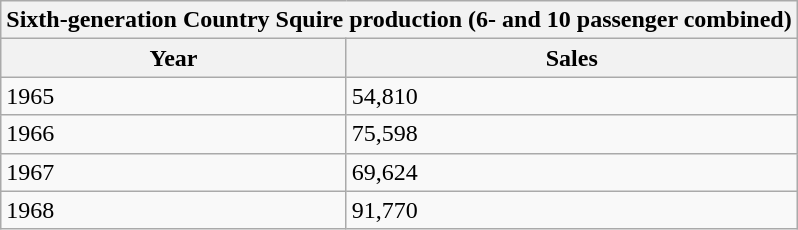<table class="wikitable">
<tr>
<th colspan="2">Sixth-generation Country Squire production  (6- and 10 passenger combined)</th>
</tr>
<tr>
<th>Year</th>
<th>Sales</th>
</tr>
<tr>
<td>1965</td>
<td>54,810</td>
</tr>
<tr>
<td>1966</td>
<td>75,598</td>
</tr>
<tr>
<td>1967</td>
<td>69,624</td>
</tr>
<tr>
<td>1968</td>
<td>91,770</td>
</tr>
</table>
